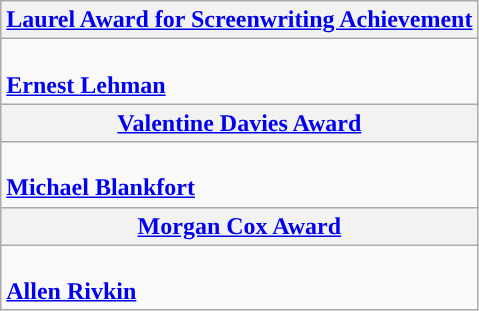<table class="wikitable" style="width=">
<tr>
<th colspan="2" style="background:"><a href='#'>Laurel Award for Screenwriting Achievement</a></th>
</tr>
<tr>
<td colspan="2" style="vertical-align:top;"><br><strong><a href='#'>Ernest Lehman</a></strong></td>
</tr>
<tr>
<th colspan="2" style="background:"><a href='#'>Valentine Davies Award</a></th>
</tr>
<tr>
<td colspan="2" style="vertical-align:top;"><br><strong><a href='#'>Michael Blankfort</a></strong></td>
</tr>
<tr>
<th colspan="2" style="background:"><a href='#'>Morgan Cox Award</a></th>
</tr>
<tr>
<td colspan="2" style="vertical-align:top;"><br><strong><a href='#'>Allen Rivkin</a></strong></td>
</tr>
</table>
